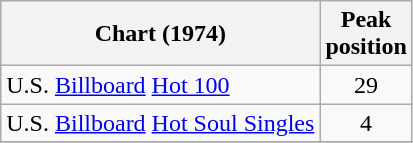<table class="wikitable sortable">
<tr>
<th>Chart (1974)</th>
<th>Peak<br>position</th>
</tr>
<tr>
<td>U.S. <a href='#'>Billboard</a> <a href='#'>Hot 100</a></td>
<td align="center">29</td>
</tr>
<tr>
<td>U.S. <a href='#'>Billboard</a> <a href='#'>Hot Soul Singles</a></td>
<td align="center">4</td>
</tr>
<tr>
</tr>
</table>
